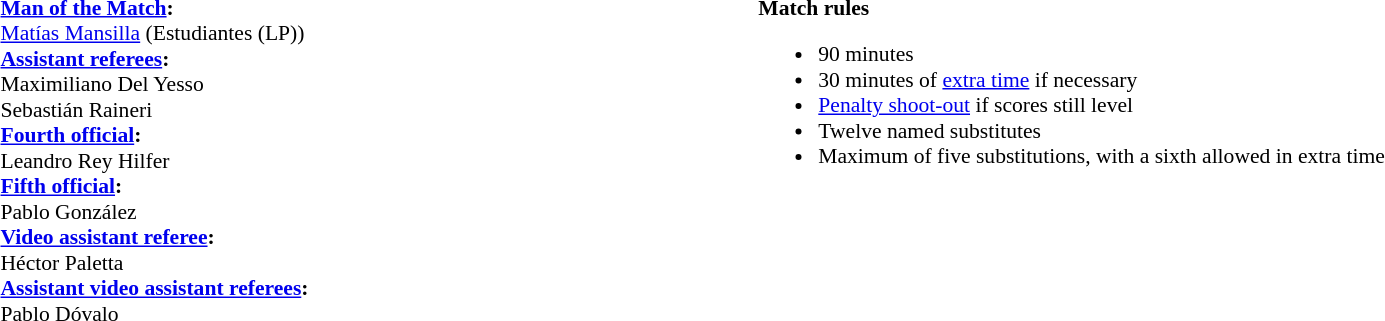<table width=100% style="font-size: 90%">
<tr>
<td><br><strong><a href='#'>Man of the Match</a>:</strong>
<br><a href='#'>Matías Mansilla</a> (Estudiantes (LP))<br><strong><a href='#'>Assistant referees</a>:</strong>
<br>Maximiliano Del Yesso
<br>Sebastián Raineri
<br><strong><a href='#'>Fourth official</a>:</strong>
<br>Leandro Rey Hilfer
<br><strong><a href='#'>Fifth official</a>:</strong>
<br>Pablo González
<br><strong><a href='#'>Video assistant referee</a>:</strong>
<br>Héctor Paletta
<br><strong><a href='#'>Assistant video assistant referees</a>:</strong>
<br>Pablo Dóvalo</td>
<td style="width:60%; vertical-align:top"><br><strong>Match rules</strong><ul><li>90 minutes</li><li>30 minutes of <a href='#'>extra time</a> if necessary</li><li><a href='#'>Penalty shoot-out</a> if scores still level</li><li>Twelve named substitutes</li><li>Maximum of five substitutions, with a sixth allowed in extra time</li></ul></td>
</tr>
</table>
